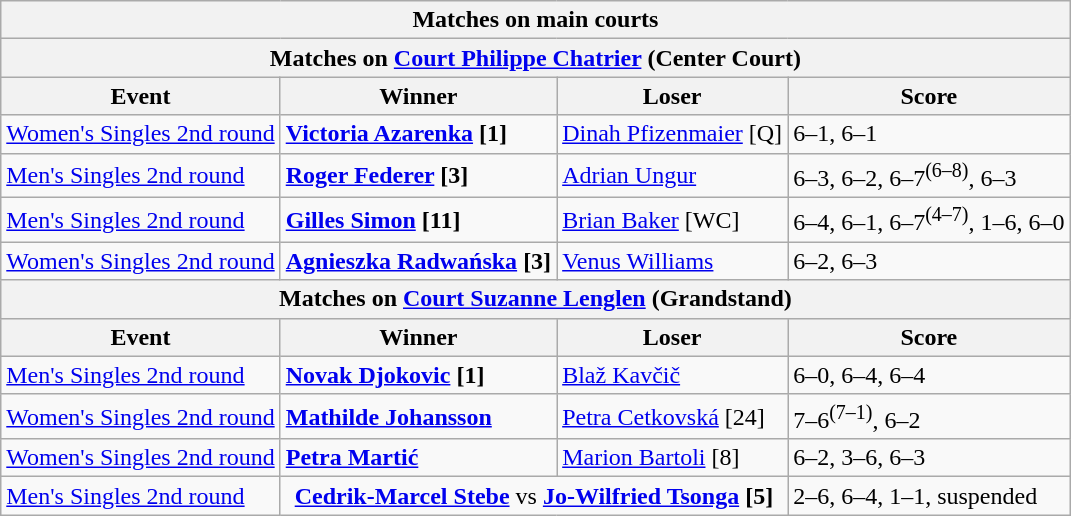<table class="wikitable">
<tr>
<th colspan=4 style=white-space:nowrap>Matches on main courts</th>
</tr>
<tr>
<th colspan=4>Matches on <a href='#'>Court Philippe Chatrier</a> (Center Court)</th>
</tr>
<tr>
<th>Event</th>
<th>Winner</th>
<th>Loser</th>
<th>Score</th>
</tr>
<tr>
<td><a href='#'>Women's Singles 2nd round</a></td>
<td> <strong><a href='#'>Victoria Azarenka</a> [1]</strong></td>
<td> <a href='#'>Dinah Pfizenmaier</a> [Q]</td>
<td>6–1, 6–1</td>
</tr>
<tr>
<td><a href='#'>Men's Singles 2nd round</a></td>
<td> <strong><a href='#'>Roger Federer</a> [3]</strong></td>
<td> <a href='#'>Adrian Ungur</a></td>
<td>6–3, 6–2, 6–7<sup>(6–8)</sup>, 6–3</td>
</tr>
<tr>
<td><a href='#'>Men's Singles 2nd round</a></td>
<td> <strong><a href='#'>Gilles Simon</a> [11]</strong></td>
<td> <a href='#'>Brian Baker</a> [WC]</td>
<td>6–4, 6–1, 6–7<sup>(4–7)</sup>, 1–6, 6–0</td>
</tr>
<tr>
<td><a href='#'>Women's Singles 2nd round</a></td>
<td> <strong><a href='#'>Agnieszka Radwańska</a> [3]</strong></td>
<td> <a href='#'>Venus Williams</a></td>
<td>6–2, 6–3</td>
</tr>
<tr>
<th colspan=4>Matches on <a href='#'>Court Suzanne Lenglen</a> (Grandstand)</th>
</tr>
<tr>
<th>Event</th>
<th>Winner</th>
<th>Loser</th>
<th>Score</th>
</tr>
<tr>
<td><a href='#'>Men's Singles 2nd round</a></td>
<td> <strong><a href='#'>Novak Djokovic</a> [1]</strong></td>
<td> <a href='#'>Blaž Kavčič</a></td>
<td>6–0, 6–4, 6–4</td>
</tr>
<tr>
<td><a href='#'>Women's Singles 2nd round</a></td>
<td> <strong><a href='#'>Mathilde Johansson</a></strong></td>
<td> <a href='#'>Petra Cetkovská</a> [24]</td>
<td>7–6<sup>(7–1)</sup>, 6–2</td>
</tr>
<tr>
<td><a href='#'>Women's Singles 2nd round</a></td>
<td> <strong><a href='#'>Petra Martić</a></strong></td>
<td> <a href='#'>Marion Bartoli</a> [8]</td>
<td>6–2, 3–6, 6–3</td>
</tr>
<tr>
<td><a href='#'>Men's Singles 2nd round</a></td>
<td align="center" colspan="2"> <strong><a href='#'>Cedrik-Marcel Stebe</a></strong> vs  <strong><a href='#'>Jo-Wilfried Tsonga</a> [5]</strong></td>
<td>2–6, 6–4, 1–1, suspended</td>
</tr>
</table>
